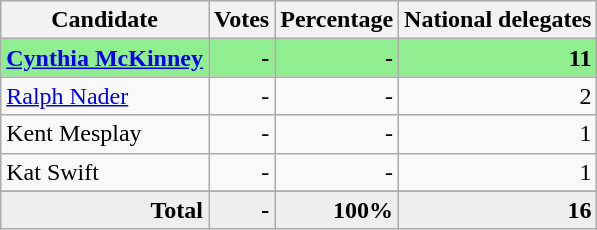<table class="wikitable" style="text-align:right;">
<tr>
<th>Candidate</th>
<th>Votes</th>
<th>Percentage</th>
<th>National delegates</th>
</tr>
<tr style="background:lightgreen;">
<td style="text-align:left;"><strong><a href='#'>Cynthia McKinney</a></strong></td>
<td><strong>-</strong></td>
<td><strong>-</strong></td>
<td><strong>11</strong></td>
</tr>
<tr>
<td style="text-align:left;"><a href='#'>Ralph Nader</a></td>
<td>-</td>
<td>-</td>
<td>2</td>
</tr>
<tr>
<td style="text-align:left;">Kent Mesplay</td>
<td>-</td>
<td>-</td>
<td>1</td>
</tr>
<tr>
<td style="text-align:left;">Kat Swift</td>
<td>-</td>
<td>-</td>
<td>1</td>
</tr>
<tr>
</tr>
<tr style="background:#eee;">
<td style="margin-right:0.50px"><strong>Total</strong></td>
<td style="margin-right:0.50px"><strong>-</strong></td>
<td style="margin-right:0.50px"><strong>100%</strong></td>
<td style="margin-right:0.50px"><strong>16</strong></td>
</tr>
</table>
